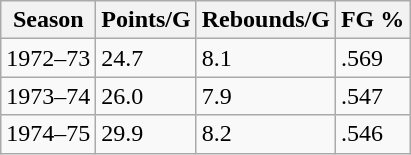<table class="wikitable">
<tr>
<th>Season</th>
<th>Points/G</th>
<th>Rebounds/G</th>
<th>FG %</th>
</tr>
<tr>
<td>1972–73</td>
<td>24.7</td>
<td>8.1</td>
<td>.569</td>
</tr>
<tr>
<td>1973–74</td>
<td>26.0</td>
<td>7.9</td>
<td>.547</td>
</tr>
<tr>
<td>1974–75</td>
<td>29.9</td>
<td>8.2</td>
<td>.546</td>
</tr>
</table>
